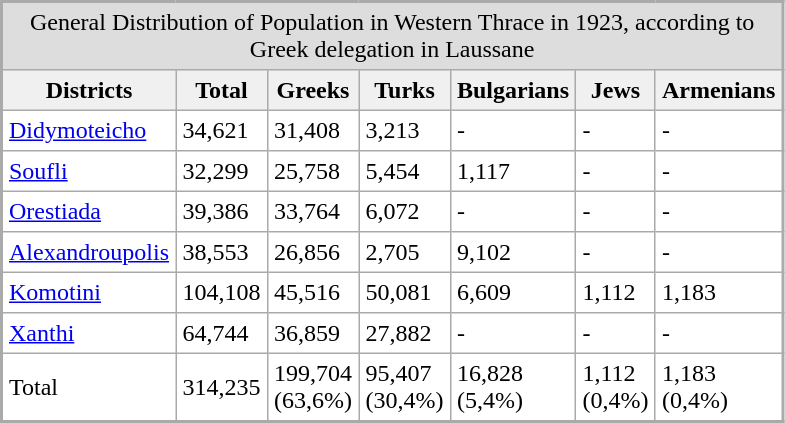<table cellpadding="4" cellspacing="0" width=250 align="center" rules="all" style="margin: 1em; background: #ffffff; border: 2px solid #aaa; font-size: 100%;">
<tr bgcolor=#DDDDDD>
<td colspan=8 align="center">General Distribution of Population in Western Thrace in 1923, according to Greek delegation in Laussane</td>
</tr>
<tr bgcolor=#f0f0f0 align="center">
<th>Districts</th>
<th>Total</th>
<th>Greeks</th>
<th>Turks</th>
<th>Bulgarians</th>
<th>Jews</th>
<th>Armenians</th>
</tr>
<tr>
<td><a href='#'>Didymoteicho</a></td>
<td>34,621</td>
<td>31,408</td>
<td>3,213</td>
<td>-</td>
<td>-</td>
<td>-</td>
</tr>
<tr>
<td><a href='#'>Soufli</a></td>
<td>32,299</td>
<td>25,758</td>
<td>5,454</td>
<td>1,117</td>
<td>-</td>
<td>-</td>
</tr>
<tr>
<td><a href='#'>Orestiada</a></td>
<td>39,386</td>
<td>33,764</td>
<td>6,072</td>
<td>-</td>
<td>-</td>
<td>-</td>
</tr>
<tr>
<td><a href='#'>Alexandroupolis</a></td>
<td>38,553</td>
<td>26,856</td>
<td>2,705</td>
<td>9,102</td>
<td>-</td>
<td>-</td>
</tr>
<tr>
<td><a href='#'>Komotini</a></td>
<td>104,108</td>
<td>45,516</td>
<td>50,081</td>
<td>6,609</td>
<td>1,112</td>
<td>1,183</td>
</tr>
<tr>
<td><a href='#'>Xanthi</a></td>
<td>64,744</td>
<td>36,859</td>
<td>27,882</td>
<td>-</td>
<td>-</td>
<td>-</td>
</tr>
<tr>
<td>Total</td>
<td>314,235</td>
<td>199,704 (63,6%)</td>
<td>95,407 (30,4%)</td>
<td>16,828 (5,4%)</td>
<td>1,112 (0,4%)</td>
<td>1,183 (0,4%)</td>
</tr>
</table>
